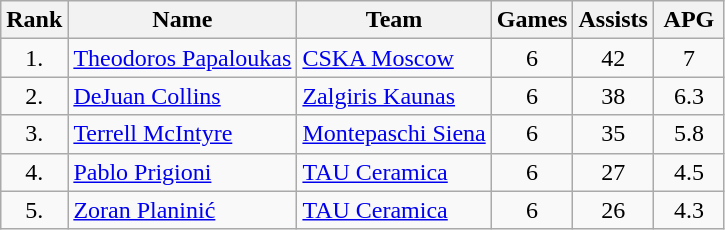<table class="wikitable" style="text-align: center;">
<tr>
<th>Rank</th>
<th>Name</th>
<th>Team</th>
<th>Games</th>
<th>Assists</th>
<th width=40>APG</th>
</tr>
<tr>
<td>1.</td>
<td align="left"> <a href='#'>Theodoros Papaloukas</a></td>
<td align="left"> <a href='#'>CSKA Moscow</a></td>
<td>6</td>
<td>42</td>
<td>7</td>
</tr>
<tr>
<td>2.</td>
<td align="left"> <a href='#'>DeJuan Collins</a></td>
<td align="left"> <a href='#'>Zalgiris Kaunas</a></td>
<td>6</td>
<td>38</td>
<td>6.3</td>
</tr>
<tr>
<td>3.</td>
<td align="left"> <a href='#'>Terrell McIntyre</a></td>
<td align="left"> <a href='#'>Montepaschi Siena</a></td>
<td>6</td>
<td>35</td>
<td>5.8</td>
</tr>
<tr>
<td>4.</td>
<td align="left"> <a href='#'>Pablo Prigioni</a></td>
<td align="left"> <a href='#'>TAU Ceramica</a></td>
<td>6</td>
<td>27</td>
<td>4.5</td>
</tr>
<tr>
<td>5.</td>
<td align="left"> <a href='#'>Zoran Planinić</a></td>
<td align="left"> <a href='#'>TAU Ceramica</a></td>
<td>6</td>
<td>26</td>
<td>4.3</td>
</tr>
</table>
